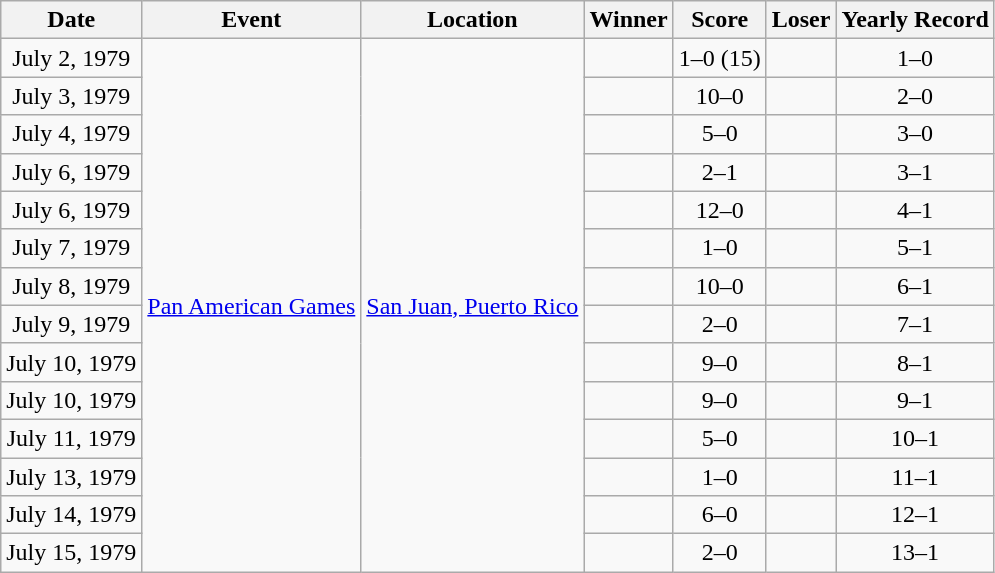<table class="wikitable">
<tr>
<th>Date</th>
<th>Event</th>
<th>Location</th>
<th>Winner</th>
<th>Score</th>
<th>Loser</th>
<th>Yearly Record</th>
</tr>
<tr align=center>
<td>July 2, 1979</td>
<td rowspan=14><a href='#'>Pan American Games</a></td>
<td rowspan=14><a href='#'>San Juan, Puerto Rico</a></td>
<td></td>
<td>1–0 (15)</td>
<td></td>
<td>1–0</td>
</tr>
<tr align=center>
<td>July 3, 1979</td>
<td></td>
<td>10–0</td>
<td></td>
<td>2–0</td>
</tr>
<tr align=center>
<td>July 4, 1979</td>
<td></td>
<td>5–0</td>
<td></td>
<td>3–0</td>
</tr>
<tr align=center>
<td>July 6, 1979</td>
<td></td>
<td>2–1</td>
<td></td>
<td>3–1</td>
</tr>
<tr align=center>
<td>July 6, 1979</td>
<td></td>
<td>12–0</td>
<td></td>
<td>4–1</td>
</tr>
<tr align=center>
<td>July 7, 1979</td>
<td></td>
<td>1–0</td>
<td></td>
<td>5–1</td>
</tr>
<tr align=center>
<td>July 8, 1979</td>
<td></td>
<td>10–0</td>
<td></td>
<td>6–1</td>
</tr>
<tr align=center>
<td>July 9, 1979</td>
<td></td>
<td>2–0</td>
<td></td>
<td>7–1</td>
</tr>
<tr align=center>
<td>July 10, 1979</td>
<td></td>
<td>9–0</td>
<td></td>
<td>8–1</td>
</tr>
<tr align=center>
<td>July 10, 1979</td>
<td></td>
<td>9–0</td>
<td></td>
<td>9–1</td>
</tr>
<tr align=center>
<td>July 11, 1979</td>
<td></td>
<td>5–0</td>
<td></td>
<td>10–1</td>
</tr>
<tr align=center>
<td>July 13, 1979</td>
<td></td>
<td>1–0</td>
<td></td>
<td>11–1</td>
</tr>
<tr align=center>
<td>July 14, 1979</td>
<td></td>
<td>6–0</td>
<td></td>
<td>12–1</td>
</tr>
<tr align=center>
<td>July 15, 1979</td>
<td></td>
<td>2–0</td>
<td></td>
<td>13–1</td>
</tr>
</table>
